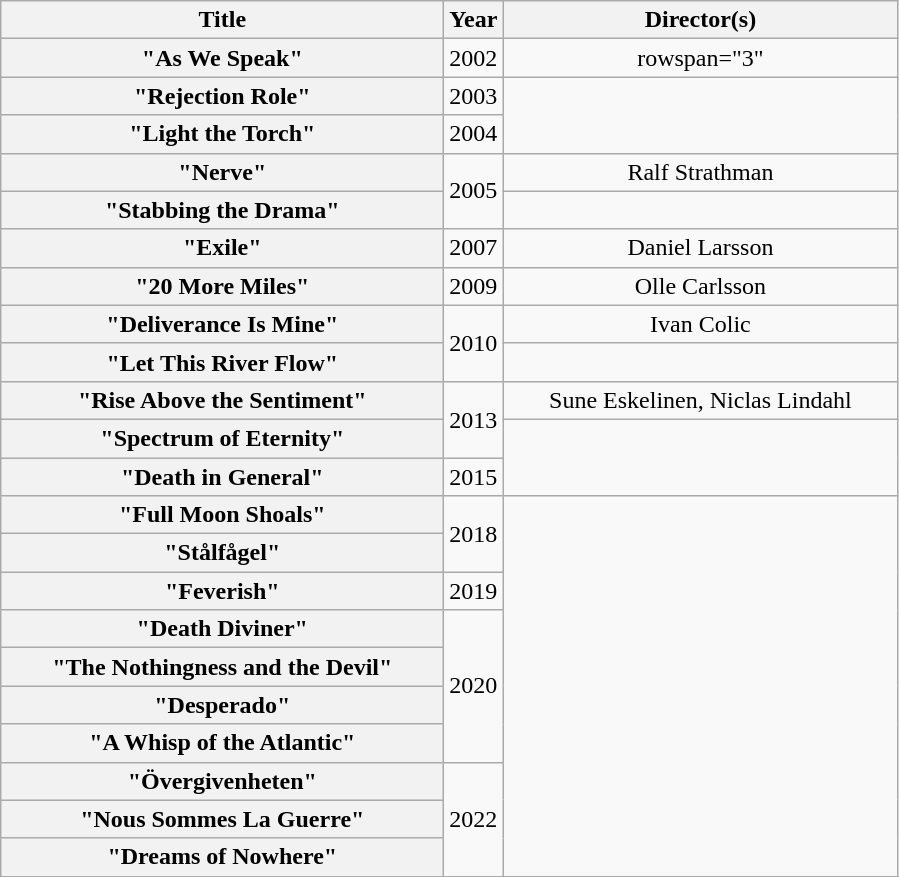<table class="wikitable plainrowheaders" style="text-align:center;">
<tr>
<th scope="col" style="width:18em;">Title</th>
<th scope="col">Year</th>
<th scope="col" style="width:16em;">Director(s)</th>
</tr>
<tr>
<th scope="row">"As We Speak"</th>
<td>2002</td>
<td>rowspan="3" </td>
</tr>
<tr>
<th scope="row">"Rejection Role"</th>
<td>2003</td>
</tr>
<tr>
<th scope="row">"Light the Torch"</th>
<td>2004</td>
</tr>
<tr>
<th scope="row">"Nerve"</th>
<td rowspan="2">2005</td>
<td>Ralf Strathman</td>
</tr>
<tr>
<th scope="row">"Stabbing the Drama"</th>
<td></td>
</tr>
<tr>
<th scope="row">"Exile"</th>
<td>2007</td>
<td>Daniel Larsson</td>
</tr>
<tr>
<th scope="row">"20 More Miles"</th>
<td>2009</td>
<td>Olle Carlsson</td>
</tr>
<tr>
<th scope="row">"Deliverance Is Mine"</th>
<td rowspan="2">2010</td>
<td>Ivan Colic</td>
</tr>
<tr>
<th scope="row">"Let This River Flow"</th>
<td></td>
</tr>
<tr>
<th scope="row">"Rise Above the Sentiment"</th>
<td rowspan="2">2013</td>
<td>Sune Eskelinen, Niclas Lindahl</td>
</tr>
<tr>
<th scope="row">"Spectrum of Eternity"</th>
<td rowspan="2"></td>
</tr>
<tr>
<th scope="row">"Death in General"</th>
<td>2015</td>
</tr>
<tr>
<th scope="row">"Full Moon Shoals"</th>
<td rowspan="2">2018</td>
</tr>
<tr>
<th scope="row">"Stålfågel"</th>
</tr>
<tr>
<th scope="row">"Feverish"</th>
<td>2019</td>
</tr>
<tr>
<th scope="row">"Death Diviner"</th>
<td rowspan="4">2020</td>
</tr>
<tr>
<th scope="row">"The Nothingness and the Devil"</th>
</tr>
<tr>
<th scope="row">"Desperado"</th>
</tr>
<tr>
<th scope="row">"A Whisp of the Atlantic"</th>
</tr>
<tr>
<th scope="row">"Övergivenheten"</th>
<td rowspan="3">2022</td>
</tr>
<tr>
<th scope="row">"Nous Sommes La Guerre"</th>
</tr>
<tr>
<th scope="row">"Dreams of Nowhere"</th>
</tr>
</table>
